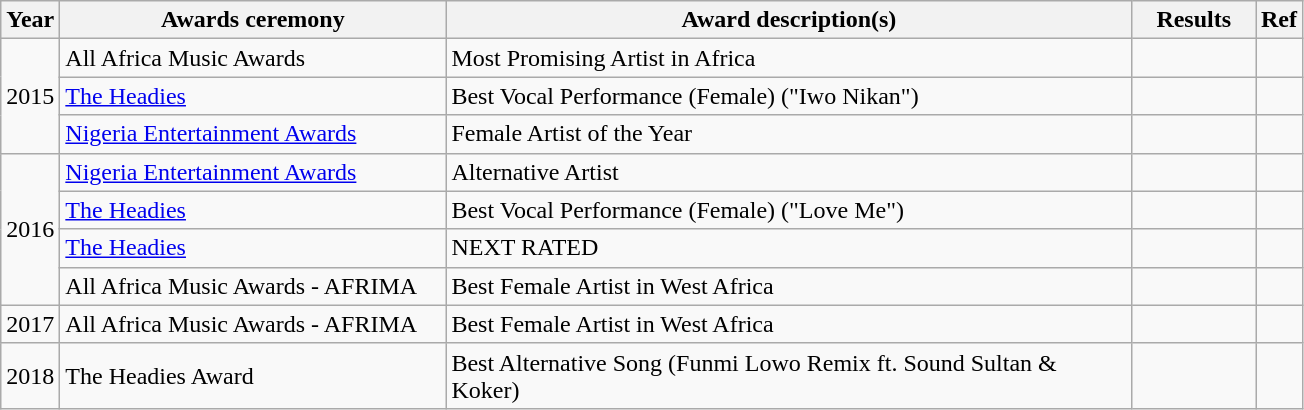<table class="wikitable">
<tr>
<th>Year</th>
<th width="250">Awards ceremony</th>
<th width="450">Award description(s)</th>
<th width="75">Results</th>
<th width="20">Ref</th>
</tr>
<tr>
<td rowspan="3">2015</td>
<td>All Africa Music Awards</td>
<td>Most Promising Artist in Africa</td>
<td></td>
<td></td>
</tr>
<tr>
<td><a href='#'>The Headies</a></td>
<td>Best Vocal Performance (Female) ("Iwo Nikan")</td>
<td></td>
<td></td>
</tr>
<tr>
<td><a href='#'>Nigeria Entertainment Awards</a></td>
<td>Female Artist of the Year</td>
<td></td>
<td></td>
</tr>
<tr>
<td rowspan="4">2016</td>
<td><a href='#'>Nigeria Entertainment Awards</a></td>
<td>Alternative Artist</td>
<td></td>
<td></td>
</tr>
<tr>
<td><a href='#'>The Headies</a></td>
<td>Best Vocal Performance (Female) ("Love Me")</td>
<td></td>
<td></td>
</tr>
<tr>
<td><a href='#'>The Headies</a></td>
<td>NEXT RATED</td>
<td></td>
<td></td>
</tr>
<tr>
<td>All Africa Music Awards - AFRIMA</td>
<td>Best Female Artist in West Africa</td>
<td></td>
<td></td>
</tr>
<tr>
<td rowspan="1">2017</td>
<td>All Africa Music Awards - AFRIMA</td>
<td>Best Female Artist in West Africa</td>
<td></td>
<td></td>
</tr>
<tr>
<td rowspan="1">2018</td>
<td>The Headies Award</td>
<td>Best Alternative Song (Funmi Lowo Remix ft. Sound Sultan & Koker)</td>
<td></td>
<td></td>
</tr>
</table>
